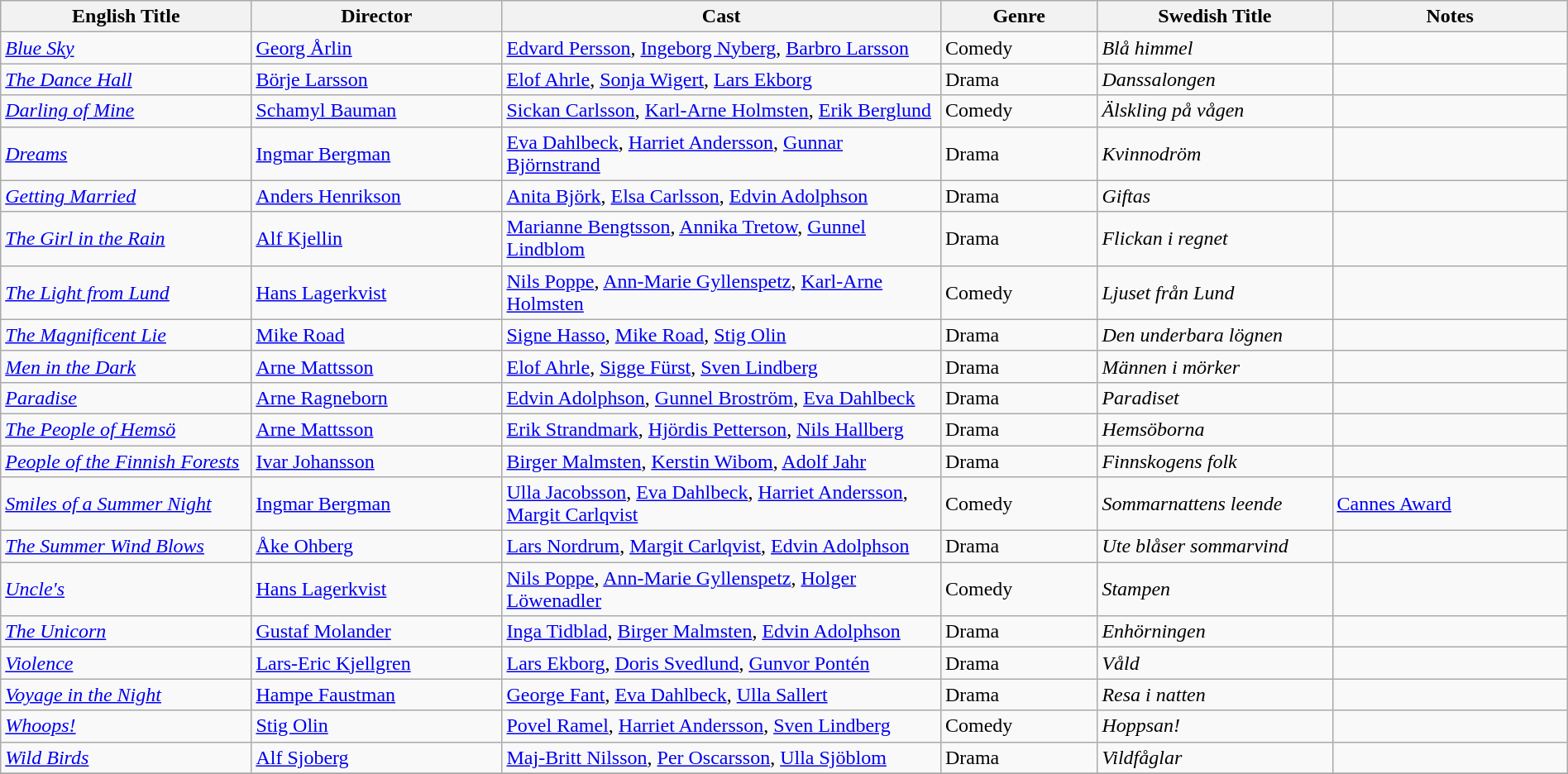<table class="wikitable" style="width:100%;">
<tr>
<th style="width:16%;">English Title</th>
<th style="width:16%;">Director</th>
<th style="width:28%;">Cast</th>
<th style="width:10%;">Genre</th>
<th style="width:15%;">Swedish Title</th>
<th style="width:15%;">Notes</th>
</tr>
<tr>
<td><em><a href='#'>Blue Sky</a></em></td>
<td><a href='#'>Georg Årlin</a></td>
<td><a href='#'>Edvard Persson</a>, <a href='#'>Ingeborg Nyberg</a>, <a href='#'>Barbro Larsson</a></td>
<td>Comedy</td>
<td><em>Blå himmel</em></td>
<td></td>
</tr>
<tr>
<td><em><a href='#'>The Dance Hall</a></em></td>
<td><a href='#'>Börje Larsson</a></td>
<td><a href='#'>Elof Ahrle</a>, <a href='#'>Sonja Wigert</a>, <a href='#'>Lars Ekborg</a></td>
<td>Drama</td>
<td><em>Danssalongen</em></td>
<td></td>
</tr>
<tr>
<td><em><a href='#'>Darling of Mine</a></em></td>
<td><a href='#'>Schamyl Bauman</a></td>
<td><a href='#'>Sickan Carlsson</a>, <a href='#'>Karl-Arne Holmsten</a>, <a href='#'>Erik Berglund</a></td>
<td>Comedy</td>
<td><em>Älskling på vågen</em></td>
<td></td>
</tr>
<tr>
<td><em><a href='#'>Dreams</a></em></td>
<td><a href='#'>Ingmar Bergman</a></td>
<td><a href='#'>Eva Dahlbeck</a>, <a href='#'>Harriet Andersson</a>, <a href='#'>Gunnar Björnstrand</a></td>
<td>Drama</td>
<td><em>Kvinnodröm</em></td>
<td></td>
</tr>
<tr>
<td><em><a href='#'>Getting Married</a></em></td>
<td><a href='#'>Anders Henrikson</a></td>
<td><a href='#'>Anita Björk</a>, <a href='#'>Elsa Carlsson</a>, <a href='#'>Edvin Adolphson</a></td>
<td>Drama</td>
<td><em>Giftas</em></td>
<td></td>
</tr>
<tr>
<td><em><a href='#'>The Girl in the Rain</a></em></td>
<td><a href='#'>Alf Kjellin</a></td>
<td><a href='#'>Marianne Bengtsson</a>, <a href='#'>Annika Tretow</a>, <a href='#'>Gunnel Lindblom</a></td>
<td>Drama</td>
<td><em>Flickan i regnet</em></td>
<td></td>
</tr>
<tr>
<td><em><a href='#'>The Light from Lund</a></em></td>
<td><a href='#'>Hans Lagerkvist</a></td>
<td><a href='#'>Nils Poppe</a>, <a href='#'>Ann-Marie Gyllenspetz</a>, <a href='#'>Karl-Arne Holmsten</a></td>
<td>Comedy</td>
<td><em>Ljuset från Lund</em></td>
<td></td>
</tr>
<tr>
<td><em><a href='#'>The Magnificent Lie</a></em></td>
<td><a href='#'>Mike Road</a></td>
<td><a href='#'>Signe Hasso</a>, <a href='#'>Mike Road</a>, <a href='#'>Stig Olin</a></td>
<td>Drama</td>
<td><em>Den underbara lögnen</em></td>
<td></td>
</tr>
<tr>
<td><em><a href='#'>Men in the Dark</a></em></td>
<td><a href='#'>Arne Mattsson</a></td>
<td><a href='#'>Elof Ahrle</a>, <a href='#'>Sigge Fürst</a>, <a href='#'>Sven Lindberg</a></td>
<td>Drama</td>
<td><em>Männen i mörker</em></td>
<td></td>
</tr>
<tr>
<td><em><a href='#'>Paradise</a></em></td>
<td><a href='#'>Arne Ragneborn</a></td>
<td><a href='#'>Edvin Adolphson</a>, <a href='#'>Gunnel Broström</a>, <a href='#'>Eva Dahlbeck</a></td>
<td>Drama</td>
<td><em>Paradiset</em></td>
<td></td>
</tr>
<tr>
<td><em><a href='#'>The People of Hemsö</a></em></td>
<td><a href='#'>Arne Mattsson</a></td>
<td><a href='#'>Erik Strandmark</a>, <a href='#'>Hjördis Petterson</a>, <a href='#'>Nils Hallberg</a></td>
<td>Drama</td>
<td><em>Hemsöborna</em></td>
<td></td>
</tr>
<tr>
<td><em><a href='#'>People of the Finnish Forests</a></em></td>
<td><a href='#'>Ivar Johansson</a></td>
<td><a href='#'>Birger Malmsten</a>, <a href='#'>Kerstin Wibom</a>, <a href='#'>Adolf Jahr</a></td>
<td>Drama</td>
<td><em>Finnskogens folk</em></td>
<td></td>
</tr>
<tr>
<td><em><a href='#'>Smiles of a Summer Night</a></em></td>
<td><a href='#'>Ingmar Bergman</a></td>
<td><a href='#'>Ulla Jacobsson</a>, <a href='#'>Eva Dahlbeck</a>, <a href='#'>Harriet Andersson</a>, <a href='#'>Margit Carlqvist</a></td>
<td>Comedy</td>
<td><em>Sommarnattens leende</em></td>
<td><a href='#'>Cannes Award</a></td>
</tr>
<tr>
<td><em><a href='#'>The Summer Wind Blows</a></em></td>
<td><a href='#'>Åke Ohberg</a></td>
<td><a href='#'>Lars Nordrum</a>, <a href='#'>Margit Carlqvist</a>, <a href='#'>Edvin Adolphson</a></td>
<td>Drama</td>
<td><em>Ute blåser sommarvind</em></td>
<td></td>
</tr>
<tr>
<td><em><a href='#'>Uncle's</a></em></td>
<td><a href='#'>Hans Lagerkvist</a></td>
<td><a href='#'>Nils Poppe</a>, <a href='#'>Ann-Marie Gyllenspetz</a>, <a href='#'>Holger Löwenadler</a></td>
<td>Comedy</td>
<td><em>Stampen</em></td>
<td></td>
</tr>
<tr>
<td><em><a href='#'>The Unicorn</a></em></td>
<td><a href='#'>Gustaf Molander</a></td>
<td><a href='#'>Inga Tidblad</a>, <a href='#'>Birger Malmsten</a>, <a href='#'>Edvin Adolphson</a></td>
<td>Drama</td>
<td><em>Enhörningen</em></td>
<td></td>
</tr>
<tr>
<td><em><a href='#'>Violence</a></em></td>
<td><a href='#'>Lars-Eric Kjellgren</a></td>
<td><a href='#'>Lars Ekborg</a>, <a href='#'>Doris Svedlund</a>, <a href='#'>Gunvor Pontén</a></td>
<td>Drama</td>
<td><em>Våld</em></td>
<td></td>
</tr>
<tr>
<td><em><a href='#'>Voyage in the Night</a></em></td>
<td><a href='#'>Hampe Faustman</a></td>
<td><a href='#'>George Fant</a>, <a href='#'>Eva Dahlbeck</a>, <a href='#'>Ulla Sallert</a></td>
<td>Drama</td>
<td><em> Resa i natten</em></td>
<td></td>
</tr>
<tr>
<td><em><a href='#'>Whoops!</a></em></td>
<td><a href='#'>Stig Olin</a></td>
<td><a href='#'>Povel Ramel</a>, <a href='#'>Harriet Andersson</a>, <a href='#'>Sven Lindberg</a></td>
<td>Comedy</td>
<td><em>Hoppsan!</em></td>
<td></td>
</tr>
<tr>
<td><em><a href='#'>Wild Birds</a></em></td>
<td><a href='#'>Alf Sjoberg</a></td>
<td><a href='#'>Maj-Britt Nilsson</a>, <a href='#'>Per Oscarsson</a>, <a href='#'>Ulla Sjöblom</a></td>
<td>Drama</td>
<td><em>Vildfåglar</em></td>
<td></td>
</tr>
<tr>
</tr>
</table>
